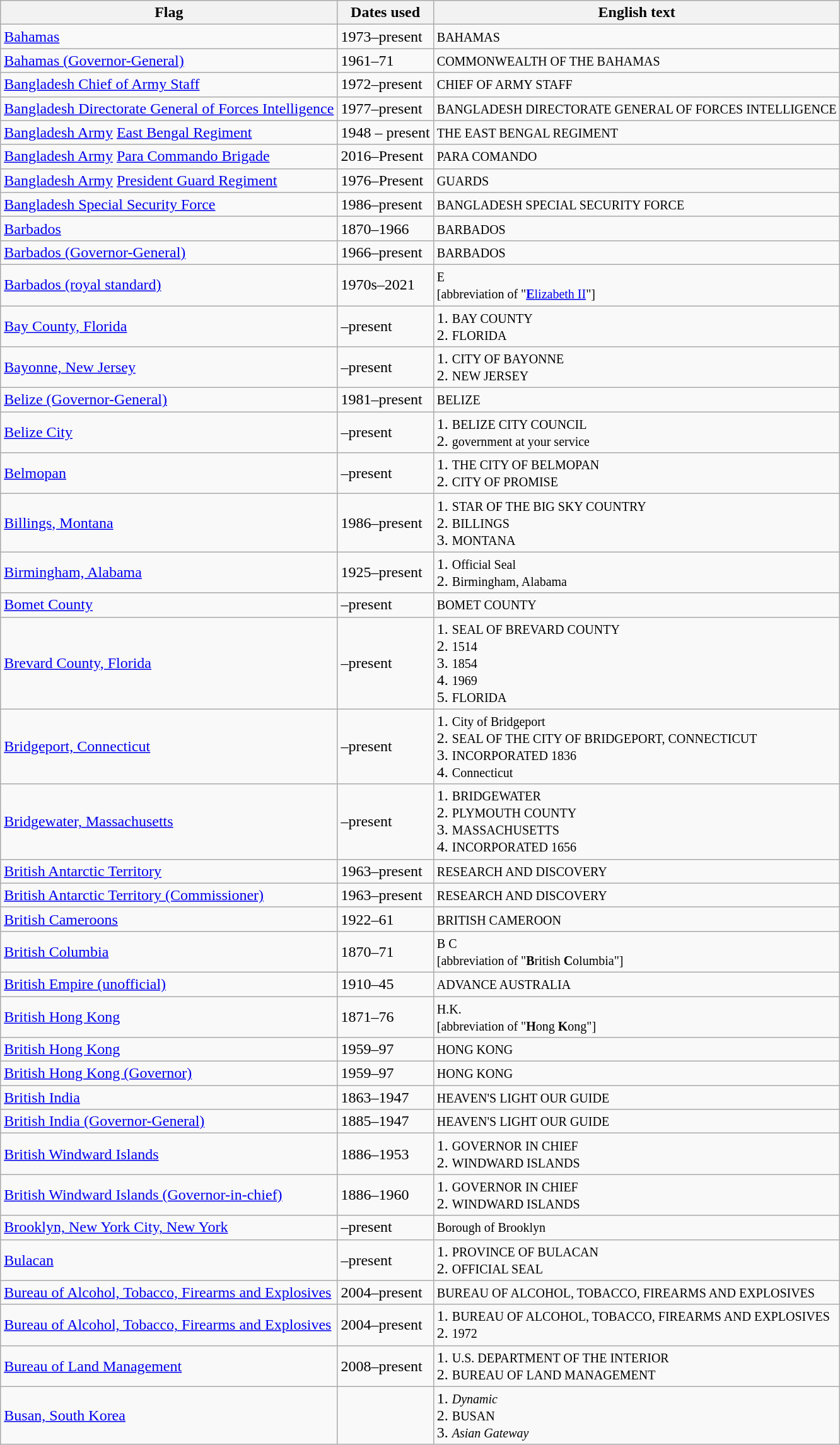<table class="wikitable sortable">
<tr>
<th>Flag</th>
<th>Dates used</th>
<th>English text</th>
</tr>
<tr>
<td> <a href='#'>Bahamas</a></td>
<td>1973–present</td>
<td><small>BAHAMAS</small></td>
</tr>
<tr>
<td> <a href='#'>Bahamas (Governor-General)</a></td>
<td>1961–71</td>
<td><small>COMMONWEALTH OF THE BAHAMAS</small></td>
</tr>
<tr>
<td><a href='#'>Bangladesh Chief of Army Staff</a></td>
<td>1972–present</td>
<td><small>CHIEF OF ARMY STAFF</small></td>
</tr>
<tr>
<td><a href='#'>Bangladesh Directorate General of Forces Intelligence</a></td>
<td>1977–present</td>
<td><small>BANGLADESH DIRECTORATE GENERAL OF FORCES INTELLIGENCE</small></td>
</tr>
<tr>
<td><a href='#'>Bangladesh Army</a> <a href='#'>East Bengal Regiment</a></td>
<td>1948 – present</td>
<td><small>THE EAST BENGAL REGIMENT</small></td>
</tr>
<tr>
<td><a href='#'>Bangladesh Army</a> <a href='#'>Para Commando Brigade</a></td>
<td>2016–Present</td>
<td><small>PARA COMANDO</small></td>
</tr>
<tr>
<td><a href='#'>Bangladesh Army</a> <a href='#'>President Guard Regiment</a></td>
<td>1976–Present</td>
<td><small>GUARDS</small></td>
</tr>
<tr>
<td><a href='#'>Bangladesh Special Security Force</a></td>
<td>1986–present</td>
<td><small>BANGLADESH SPECIAL SECURITY FORCE</small></td>
</tr>
<tr>
<td> <a href='#'>Barbados</a></td>
<td>1870–1966</td>
<td><small>BARBADOS</small></td>
</tr>
<tr>
<td> <a href='#'>Barbados (Governor-General)</a></td>
<td>1966–present</td>
<td><small>BARBADOS</small></td>
</tr>
<tr>
<td> <a href='#'>Barbados (royal standard)</a></td>
<td>1970s–2021</td>
<td><small>E<br>[abbreviation of "<a href='#'><strong>E</strong>lizabeth II</a>"]</small></td>
</tr>
<tr>
<td> <a href='#'>Bay County, Florida</a></td>
<td>–present</td>
<td>1. <small>BAY COUNTY</small><br>2. <small>FLORIDA</small></td>
</tr>
<tr>
<td> <a href='#'>Bayonne, New Jersey</a></td>
<td>–present</td>
<td>1. <small>CITY OF BAYONNE</small><br>2. <small>NEW JERSEY</small></td>
</tr>
<tr>
<td> <a href='#'>Belize (Governor-General)</a></td>
<td>1981–present</td>
<td><small>BELIZE</small></td>
</tr>
<tr>
<td> <a href='#'>Belize City</a></td>
<td>–present</td>
<td>1. <small>BELIZE CITY COUNCIL</small><br>2. <small>government at your service</small></td>
</tr>
<tr>
<td> <a href='#'>Belmopan</a></td>
<td>–present</td>
<td>1. <small>THE CITY OF BELMOPAN</small><br>2. <small>CITY OF PROMISE</small></td>
</tr>
<tr>
<td> <a href='#'>Billings, Montana</a></td>
<td>1986–present</td>
<td>1. <small>STAR OF THE BIG SKY COUNTRY</small><br>2. <small>BILLINGS</small><br>3. <small>MONTANA</small></td>
</tr>
<tr>
<td> <a href='#'>Birmingham, Alabama</a></td>
<td>1925–present</td>
<td>1. <small>Official Seal</small><br>2. <small>Birmingham, Alabama</small></td>
</tr>
<tr>
<td> <a href='#'>Bomet County</a></td>
<td>–present</td>
<td><small>BOMET COUNTY</small></td>
</tr>
<tr>
<td> <a href='#'>Brevard County, Florida</a></td>
<td>–present</td>
<td>1. <small>SEAL OF BREVARD COUNTY</small><br>2. <small>1514</small><br>3. <small>1854</small><br>4. <small>1969</small><br>5. <small>FLORIDA</small></td>
</tr>
<tr>
<td> <a href='#'>Bridgeport, Connecticut</a></td>
<td>–present</td>
<td>1. <small>City of Bridgeport</small><br>2. <small>SEAL OF THE CITY OF BRIDGEPORT, CONNECTICUT</small><br>3. <small>INCORPORATED 1836</small><br>4. <small>Connecticut</small></td>
</tr>
<tr>
<td> <a href='#'>Bridgewater, Massachusetts</a></td>
<td>–present</td>
<td>1. <small>BRIDGEWATER</small><br>2. <small>PLYMOUTH COUNTY</small><br>3. <small>MASSACHUSETTS</small><br>4. <small>INCORPORATED 1656</small></td>
</tr>
<tr>
<td> <a href='#'>British Antarctic Territory</a></td>
<td>1963–present</td>
<td><small>RESEARCH AND DISCOVERY</small></td>
</tr>
<tr>
<td> <a href='#'>British Antarctic Territory (Commissioner)</a></td>
<td>1963–present</td>
<td><small>RESEARCH AND DISCOVERY</small></td>
</tr>
<tr>
<td> <a href='#'>British Cameroons</a></td>
<td>1922–61</td>
<td><small>BRITISH CAMEROON</small></td>
</tr>
<tr>
<td> <a href='#'>British Columbia</a></td>
<td>1870–71</td>
<td><small>B C</small><br><small>[abbreviation of "<strong>B</strong>ritish <strong>C</strong>olumbia"]</small></td>
</tr>
<tr>
<td> <a href='#'>British Empire (unofficial)</a></td>
<td>1910–45</td>
<td><small>ADVANCE AUSTRALIA</small></td>
</tr>
<tr>
<td> <a href='#'>British Hong Kong</a></td>
<td>1871–76</td>
<td><small>H.K.<br>[abbreviation of "<strong>H</strong>ong <strong>K</strong>ong"]</small></td>
</tr>
<tr>
<td> <a href='#'>British Hong Kong</a></td>
<td>1959–97</td>
<td><small>HONG KONG</small></td>
</tr>
<tr>
<td> <a href='#'>British Hong Kong (Governor)</a></td>
<td>1959–97</td>
<td><small>HONG KONG</small></td>
</tr>
<tr>
<td> <a href='#'>British India</a></td>
<td>1863–1947</td>
<td><small>HEAVEN'S LIGHT OUR GUIDE</small></td>
</tr>
<tr>
<td> <a href='#'>British India (Governor-General)</a></td>
<td>1885–1947</td>
<td><small>HEAVEN'S LIGHT OUR GUIDE</small></td>
</tr>
<tr>
<td> <a href='#'>British Windward Islands</a></td>
<td>1886–1953</td>
<td>1. <small>GOVERNOR IN CHIEF</small><br>2. <small>WINDWARD ISLANDS</small></td>
</tr>
<tr>
<td> <a href='#'>British Windward Islands (Governor-in-chief)</a></td>
<td>1886–1960</td>
<td>1. <small>GOVERNOR IN CHIEF</small><br>2. <small>WINDWARD ISLANDS</small></td>
</tr>
<tr>
<td> <a href='#'>Brooklyn, New York City, New York</a></td>
<td>–present</td>
<td><small>Borough of Brooklyn</small></td>
</tr>
<tr>
<td> <a href='#'>Bulacan</a></td>
<td>–present</td>
<td>1. <small>PROVINCE OF BULACAN</small><br>2. <small>OFFICIAL SEAL</small></td>
</tr>
<tr>
<td> <a href='#'>Bureau of Alcohol, Tobacco, Firearms and Explosives</a></td>
<td>2004–present</td>
<td><small>BUREAU OF ALCOHOL, TOBACCO, FIREARMS AND EXPLOSIVES</small></td>
</tr>
<tr>
<td> <a href='#'>Bureau of Alcohol, Tobacco, Firearms and Explosives</a></td>
<td>2004–present</td>
<td>1. <small>BUREAU OF ALCOHOL, TOBACCO, FIREARMS AND EXPLOSIVES</small><br>2. <small>1972</small></td>
</tr>
<tr>
<td> <a href='#'>Bureau of Land Management</a></td>
<td>2008–present</td>
<td>1. <small>U.S. DEPARTMENT OF THE INTERIOR</small><br>2. <small>BUREAU OF LAND MANAGEMENT</small></td>
</tr>
<tr>
<td><a href='#'>Busan, South Korea</a></td>
<td></td>
<td>1. <small><em>Dynamic</em></small><br>2. <small>BUSAN</small><br>3. <small><em>Asian Gateway</em></small></td>
</tr>
</table>
